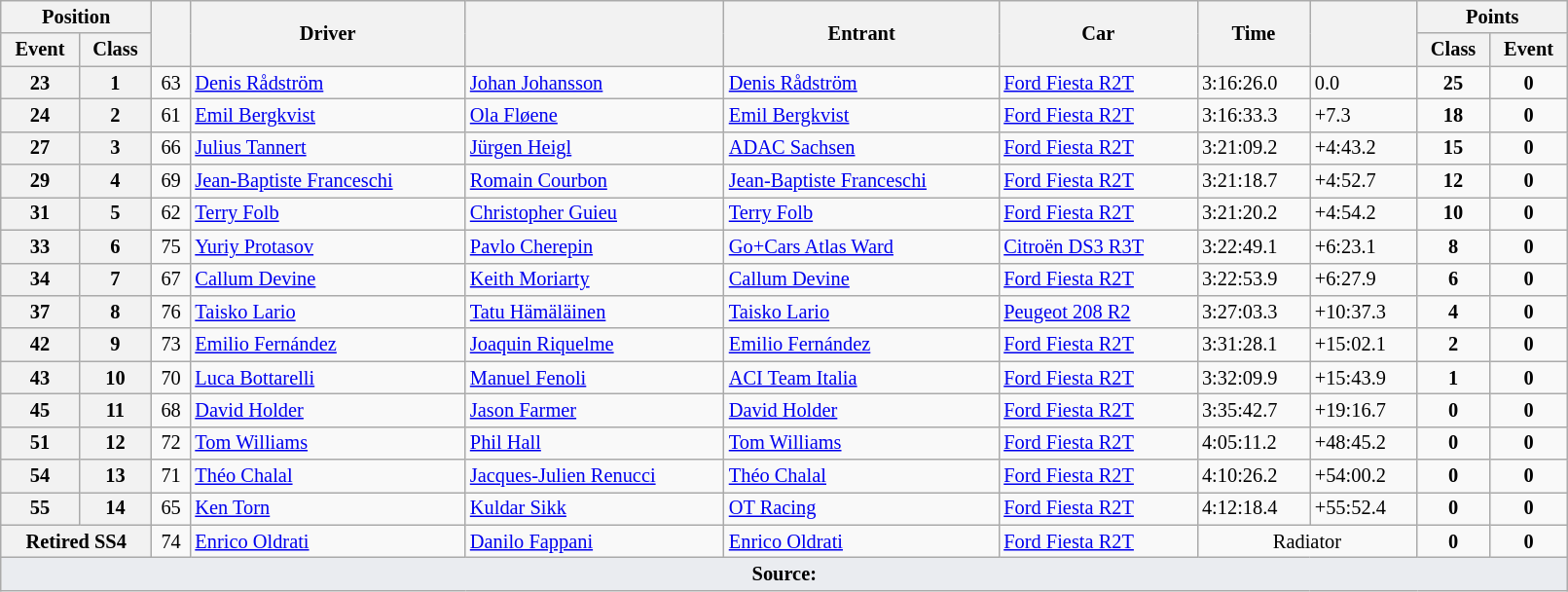<table class="wikitable" width=85% style="font-size: 85%;">
<tr>
<th colspan="2">Position</th>
<th rowspan="2"></th>
<th rowspan="2">Driver</th>
<th rowspan="2"></th>
<th rowspan="2">Entrant</th>
<th rowspan="2">Car</th>
<th rowspan="2">Time</th>
<th rowspan="2"></th>
<th colspan="2">Points</th>
</tr>
<tr>
<th>Event</th>
<th>Class</th>
<th>Class</th>
<th>Event</th>
</tr>
<tr>
<th>23</th>
<th>1</th>
<td align="center">63</td>
<td><a href='#'>Denis Rådström</a></td>
<td><a href='#'>Johan Johansson</a></td>
<td><a href='#'>Denis Rådström</a></td>
<td><a href='#'>Ford Fiesta R2T</a></td>
<td>3:16:26.0</td>
<td>0.0</td>
<td align="center"><strong>25</strong></td>
<td align="center"><strong>0</strong></td>
</tr>
<tr>
<th>24</th>
<th>2</th>
<td align="center">61</td>
<td><a href='#'>Emil Bergkvist</a></td>
<td><a href='#'>Ola Fløene</a></td>
<td><a href='#'>Emil Bergkvist</a></td>
<td><a href='#'>Ford Fiesta R2T</a></td>
<td>3:16:33.3</td>
<td>+7.3</td>
<td align="center"><strong>18</strong></td>
<td align="center"><strong>0</strong></td>
</tr>
<tr>
<th>27</th>
<th>3</th>
<td align="center">66</td>
<td><a href='#'>Julius Tannert</a></td>
<td><a href='#'>Jürgen Heigl</a></td>
<td><a href='#'>ADAC Sachsen</a></td>
<td><a href='#'>Ford Fiesta R2T</a></td>
<td>3:21:09.2</td>
<td>+4:43.2</td>
<td align="center"><strong>15</strong></td>
<td align="center"><strong>0</strong></td>
</tr>
<tr>
<th>29</th>
<th>4</th>
<td align="center">69</td>
<td nowrap><a href='#'>Jean-Baptiste Franceschi</a></td>
<td><a href='#'>Romain Courbon</a></td>
<td nowrap><a href='#'>Jean-Baptiste Franceschi</a></td>
<td><a href='#'>Ford Fiesta R2T</a></td>
<td>3:21:18.7</td>
<td>+4:52.7</td>
<td align="center"><strong>12</strong></td>
<td align="center"><strong>0</strong></td>
</tr>
<tr>
<th>31</th>
<th>5</th>
<td align="center">62</td>
<td><a href='#'>Terry Folb</a></td>
<td><a href='#'>Christopher Guieu</a></td>
<td><a href='#'>Terry Folb</a></td>
<td><a href='#'>Ford Fiesta R2T</a></td>
<td>3:21:20.2</td>
<td>+4:54.2</td>
<td align="center"><strong>10</strong></td>
<td align="center"><strong>0</strong></td>
</tr>
<tr>
<th>33</th>
<th>6</th>
<td align="center">75</td>
<td><a href='#'>Yuriy Protasov</a></td>
<td><a href='#'>Pavlo Cherepin</a></td>
<td><a href='#'>Go+Cars Atlas Ward</a></td>
<td nowrap><a href='#'>Citroën DS3 R3T</a></td>
<td>3:22:49.1</td>
<td>+6:23.1</td>
<td align="center"><strong>8</strong></td>
<td align="center"><strong>0</strong></td>
</tr>
<tr>
<th>34</th>
<th>7</th>
<td align="center">67</td>
<td><a href='#'>Callum Devine</a></td>
<td><a href='#'>Keith Moriarty</a></td>
<td><a href='#'>Callum Devine</a></td>
<td><a href='#'>Ford Fiesta R2T</a></td>
<td>3:22:53.9</td>
<td>+6:27.9</td>
<td align="center"><strong>6</strong></td>
<td align="center"><strong>0</strong></td>
</tr>
<tr>
<th>37</th>
<th>8</th>
<td align="center">76</td>
<td><a href='#'>Taisko Lario</a></td>
<td><a href='#'>Tatu Hämäläinen</a></td>
<td><a href='#'>Taisko Lario</a></td>
<td><a href='#'>Peugeot 208 R2</a></td>
<td>3:27:03.3</td>
<td>+10:37.3</td>
<td align="center"><strong>4</strong></td>
<td align="center"><strong>0</strong></td>
</tr>
<tr>
<th>42</th>
<th>9</th>
<td align="center">73</td>
<td><a href='#'>Emilio Fernández</a></td>
<td><a href='#'>Joaquin Riquelme</a></td>
<td><a href='#'>Emilio Fernández</a></td>
<td><a href='#'>Ford Fiesta R2T</a></td>
<td>3:31:28.1</td>
<td>+15:02.1</td>
<td align="center"><strong>2</strong></td>
<td align="center"><strong>0</strong></td>
</tr>
<tr>
<th>43</th>
<th>10</th>
<td align="center">70</td>
<td><a href='#'>Luca Bottarelli</a></td>
<td><a href='#'>Manuel Fenoli</a></td>
<td><a href='#'>ACI Team Italia</a></td>
<td><a href='#'>Ford Fiesta R2T</a></td>
<td>3:32:09.9</td>
<td>+15:43.9</td>
<td align="center"><strong>1</strong></td>
<td align="center"><strong>0</strong></td>
</tr>
<tr>
<th>45</th>
<th>11</th>
<td align="center">68</td>
<td><a href='#'>David Holder</a></td>
<td><a href='#'>Jason Farmer</a></td>
<td><a href='#'>David Holder</a></td>
<td><a href='#'>Ford Fiesta R2T</a></td>
<td>3:35:42.7</td>
<td>+19:16.7</td>
<td align="center"><strong>0</strong></td>
<td align="center"><strong>0</strong></td>
</tr>
<tr>
<th>51</th>
<th>12</th>
<td align="center">72</td>
<td><a href='#'>Tom Williams</a></td>
<td><a href='#'>Phil Hall</a></td>
<td><a href='#'>Tom Williams</a></td>
<td><a href='#'>Ford Fiesta R2T</a></td>
<td>4:05:11.2</td>
<td>+48:45.2</td>
<td align="center"><strong>0</strong></td>
<td align="center"><strong>0</strong></td>
</tr>
<tr>
<th>54</th>
<th>13</th>
<td align="center">71</td>
<td><a href='#'>Théo Chalal</a></td>
<td nowrap><a href='#'>Jacques-Julien Renucci</a></td>
<td><a href='#'>Théo Chalal</a></td>
<td><a href='#'>Ford Fiesta R2T</a></td>
<td>4:10:26.2</td>
<td>+54:00.2</td>
<td align="center"><strong>0</strong></td>
<td align="center"><strong>0</strong></td>
</tr>
<tr>
<th>55</th>
<th>14</th>
<td align="center">65</td>
<td><a href='#'>Ken Torn</a></td>
<td><a href='#'>Kuldar Sikk</a></td>
<td><a href='#'>OT Racing</a></td>
<td><a href='#'>Ford Fiesta R2T</a></td>
<td>4:12:18.4</td>
<td>+55:52.4</td>
<td align="center"><strong>0</strong></td>
<td align="center"><strong>0</strong></td>
</tr>
<tr>
<th align="center" colspan="2" nowrap>Retired SS4</th>
<td align="center">74</td>
<td><a href='#'>Enrico Oldrati</a></td>
<td><a href='#'>Danilo Fappani</a></td>
<td><a href='#'>Enrico Oldrati</a></td>
<td><a href='#'>Ford Fiesta R2T</a></td>
<td align="center" colspan="2">Radiator</td>
<td align="center"><strong>0</strong></td>
<td align="center"><strong>0</strong></td>
</tr>
<tr>
<td style="background-color:#EAECF0; text-align:center" colspan="11"><strong>Source:</strong></td>
</tr>
</table>
